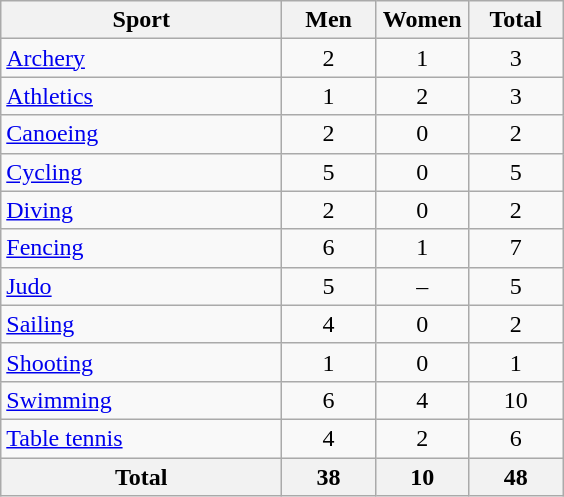<table class="wikitable sortable" style="text-align:center;">
<tr>
<th width=180>Sport</th>
<th width=55>Men</th>
<th width=55>Women</th>
<th width=55>Total</th>
</tr>
<tr>
<td align=left><a href='#'>Archery</a></td>
<td>2</td>
<td>1</td>
<td>3</td>
</tr>
<tr>
<td align=left><a href='#'>Athletics</a></td>
<td>1</td>
<td>2</td>
<td>3</td>
</tr>
<tr>
<td align=left><a href='#'>Canoeing</a></td>
<td>2</td>
<td>0</td>
<td>2</td>
</tr>
<tr>
<td align=left><a href='#'>Cycling</a></td>
<td>5</td>
<td>0</td>
<td>5</td>
</tr>
<tr>
<td align=left><a href='#'>Diving</a></td>
<td>2</td>
<td>0</td>
<td>2</td>
</tr>
<tr>
<td align=left><a href='#'>Fencing</a></td>
<td>6</td>
<td>1</td>
<td>7</td>
</tr>
<tr>
<td align=left><a href='#'>Judo</a></td>
<td>5</td>
<td>–</td>
<td>5</td>
</tr>
<tr>
<td align=left><a href='#'>Sailing</a></td>
<td>4</td>
<td>0</td>
<td>2</td>
</tr>
<tr>
<td align=left><a href='#'>Shooting</a></td>
<td>1</td>
<td>0</td>
<td>1</td>
</tr>
<tr>
<td align=left><a href='#'>Swimming</a></td>
<td>6</td>
<td>4</td>
<td>10</td>
</tr>
<tr>
<td align=left><a href='#'>Table tennis</a></td>
<td>4</td>
<td>2</td>
<td>6</td>
</tr>
<tr>
<th>Total</th>
<th>38</th>
<th>10</th>
<th>48</th>
</tr>
</table>
